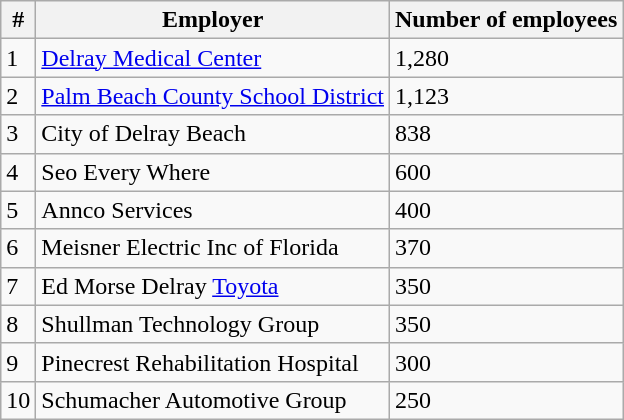<table class="wikitable">
<tr>
<th>#</th>
<th>Employer</th>
<th>Number of employees</th>
</tr>
<tr>
<td>1</td>
<td><a href='#'>Delray Medical Center</a></td>
<td>1,280</td>
</tr>
<tr>
<td>2</td>
<td><a href='#'>Palm Beach County School District</a></td>
<td>1,123</td>
</tr>
<tr>
<td>3</td>
<td>City of Delray Beach</td>
<td>838</td>
</tr>
<tr>
<td>4</td>
<td>Seo Every Where</td>
<td>600</td>
</tr>
<tr>
<td>5</td>
<td>Annco Services</td>
<td>400</td>
</tr>
<tr>
<td>6</td>
<td>Meisner Electric Inc of Florida</td>
<td>370</td>
</tr>
<tr>
<td>7</td>
<td>Ed Morse Delray <a href='#'>Toyota</a></td>
<td>350</td>
</tr>
<tr>
<td>8</td>
<td>Shullman Technology Group</td>
<td>350</td>
</tr>
<tr>
<td>9</td>
<td>Pinecrest Rehabilitation Hospital</td>
<td>300</td>
</tr>
<tr>
<td>10</td>
<td>Schumacher Automotive Group</td>
<td>250</td>
</tr>
</table>
